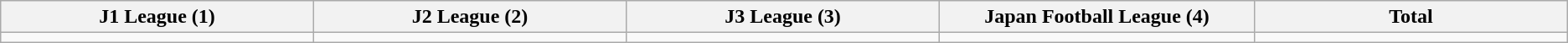<table class="wikitable">
<tr>
<th width="5%">J1 League (1)</th>
<th width="5%">J2 League (2)</th>
<th width="5%">J3 League (3)</th>
<th width="5%">Japan Football League (4)</th>
<th width="5%">Total</th>
</tr>
<tr>
<td></td>
<td></td>
<td></td>
<td></td>
<td></td>
</tr>
</table>
